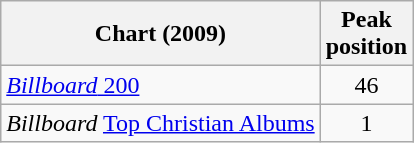<table class="wikitable sortable">
<tr>
<th align="left">Chart (2009)</th>
<th align="left">Peak<br>position</th>
</tr>
<tr>
<td align="left"><a href='#'><em>Billboard</em> 200</a></td>
<td align="center">46</td>
</tr>
<tr>
<td align="left"><em>Billboard</em> <a href='#'>Top Christian Albums</a></td>
<td align="center">1</td>
</tr>
</table>
